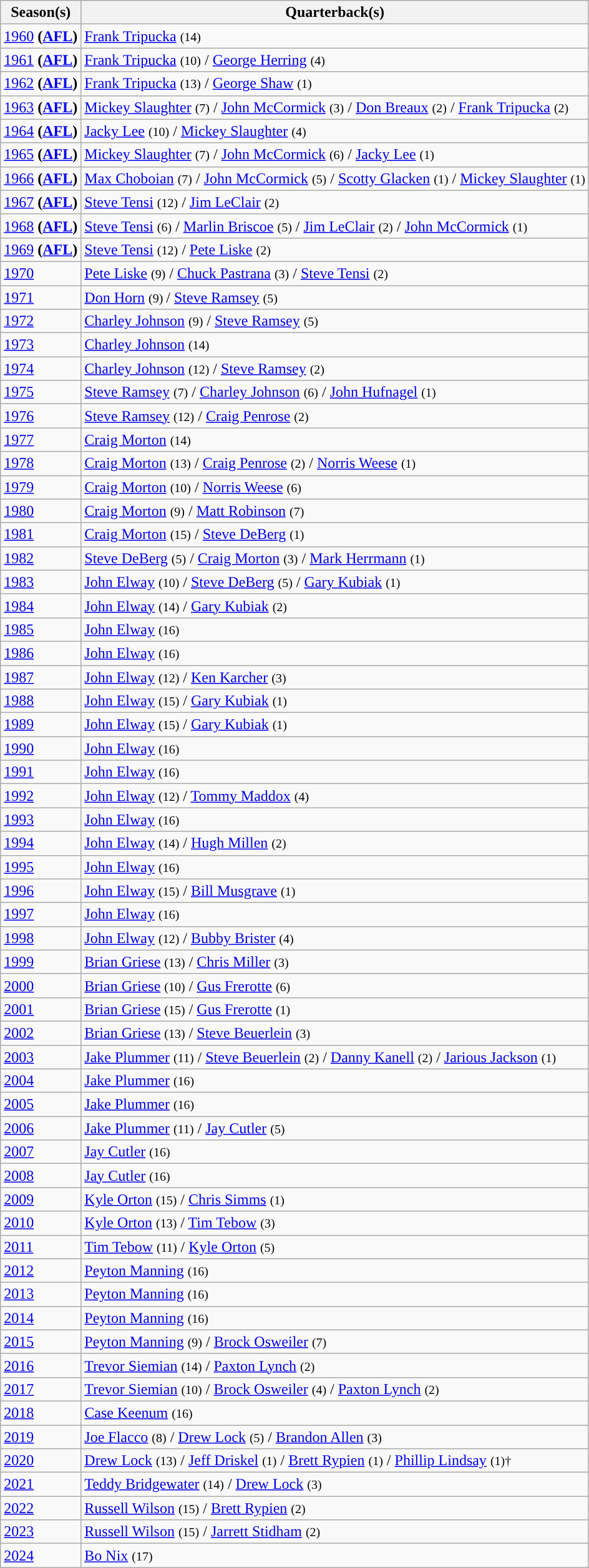<table class="wikitable">
<tr>
<th>Season(s)</th>
<th>Quarterback(s)</th>
</tr>
<tr>
<td><a href='#'>1960</a> <strong>(<a href='#'>AFL</a>)</strong></td>
<td><a href='#'>Frank Tripucka</a> <small>(14)</small></td>
</tr>
<tr>
<td><a href='#'>1961</a> <strong>(<a href='#'>AFL</a>)</strong></td>
<td><a href='#'>Frank Tripucka</a> <small>(10)</small> / <a href='#'>George Herring</a> <small>(4)</small></td>
</tr>
<tr>
<td><a href='#'>1962</a> <strong>(<a href='#'>AFL</a>)</strong></td>
<td><a href='#'>Frank Tripucka</a> <small>(13)</small> / <a href='#'>George Shaw</a> <small>(1)</small></td>
</tr>
<tr>
<td><a href='#'>1963</a> <strong>(<a href='#'>AFL</a>)</strong></td>
<td><a href='#'>Mickey Slaughter</a> <small>(7)</small> / <a href='#'>John McCormick</a> <small>(3)</small> / <a href='#'>Don Breaux</a> <small>(2)</small> / <a href='#'>Frank Tripucka</a> <small>(2)</small></td>
</tr>
<tr>
<td><a href='#'>1964</a> <strong>(<a href='#'>AFL</a>)</strong></td>
<td><a href='#'>Jacky Lee</a> <small>(10)</small> / <a href='#'>Mickey Slaughter</a> <small>(4)</small></td>
</tr>
<tr>
<td><a href='#'>1965</a> <strong>(<a href='#'>AFL</a>)</strong></td>
<td><a href='#'>Mickey Slaughter</a> <small>(7)</small> / <a href='#'>John McCormick</a> <small>(6)</small> / <a href='#'>Jacky Lee</a> <small>(1)</small></td>
</tr>
<tr>
<td><a href='#'>1966</a> <strong>(<a href='#'>AFL</a>)</strong></td>
<td><a href='#'>Max Choboian</a> <small>(7)</small> / <a href='#'>John McCormick</a> <small>(5)</small> / <a href='#'>Scotty Glacken</a> <small>(1)</small> / <a href='#'>Mickey Slaughter</a> <small>(1)</small></td>
</tr>
<tr>
<td><a href='#'>1967</a> <strong>(<a href='#'>AFL</a>)</strong></td>
<td><a href='#'>Steve Tensi</a> <small>(12)</small> / <a href='#'>Jim LeClair</a> <small>(2)</small></td>
</tr>
<tr>
<td><a href='#'>1968</a> <strong>(<a href='#'>AFL</a>)</strong></td>
<td><a href='#'>Steve Tensi</a> <small>(6)</small> / <a href='#'>Marlin Briscoe</a> <small>(5)</small> / <a href='#'>Jim LeClair</a> <small>(2)</small> / <a href='#'>John McCormick</a> <small>(1)</small></td>
</tr>
<tr>
<td><a href='#'>1969</a> <strong>(<a href='#'>AFL</a>)</strong></td>
<td><a href='#'>Steve Tensi</a> <small>(12)</small> / <a href='#'>Pete Liske</a> <small>(2)</small></td>
</tr>
<tr>
<td><a href='#'>1970</a></td>
<td><a href='#'>Pete Liske</a> <small>(9)</small> / <a href='#'>Chuck Pastrana</a> <small>(3)</small> / <a href='#'>Steve Tensi</a> <small>(2)</small></td>
</tr>
<tr>
<td><a href='#'>1971</a></td>
<td><a href='#'>Don Horn</a> <small>(9) </small> / <a href='#'>Steve Ramsey</a> <small>(5)</small></td>
</tr>
<tr>
<td><a href='#'>1972</a></td>
<td><a href='#'>Charley Johnson</a> <small>(9)</small> / <a href='#'>Steve Ramsey</a> <small>(5)</small></td>
</tr>
<tr>
<td><a href='#'>1973</a></td>
<td><a href='#'>Charley Johnson</a> <small>(14)</small></td>
</tr>
<tr>
<td><a href='#'>1974</a></td>
<td><a href='#'>Charley Johnson</a> <small>(12)</small> / <a href='#'>Steve Ramsey</a> <small>(2)</small></td>
</tr>
<tr>
<td><a href='#'>1975</a></td>
<td><a href='#'>Steve Ramsey</a> <small>(7)</small> / <a href='#'>Charley Johnson</a> <small>(6)</small> / <a href='#'>John Hufnagel</a> <small>(1)</small></td>
</tr>
<tr>
<td><a href='#'>1976</a></td>
<td><a href='#'>Steve Ramsey</a> <small>(12)</small> / <a href='#'>Craig Penrose</a> <small>(2)</small></td>
</tr>
<tr>
<td><a href='#'>1977</a></td>
<td><a href='#'>Craig Morton</a> <small>(14)</small></td>
</tr>
<tr>
<td><a href='#'>1978</a></td>
<td><a href='#'>Craig Morton</a> <small>(13)</small> / <a href='#'>Craig Penrose</a> <small>(2)</small> / <a href='#'>Norris Weese</a> <small>(1)</small></td>
</tr>
<tr>
<td><a href='#'>1979</a></td>
<td><a href='#'>Craig Morton</a> <small>(10)</small> / <a href='#'>Norris Weese</a> <small>(6)</small></td>
</tr>
<tr>
<td><a href='#'>1980</a></td>
<td><a href='#'>Craig Morton</a> <small>(9)</small> / <a href='#'>Matt Robinson</a> <small>(7)</small></td>
</tr>
<tr>
<td><a href='#'>1981</a></td>
<td><a href='#'>Craig Morton</a> <small>(15)</small> / <a href='#'>Steve DeBerg</a> <small>(1)</small></td>
</tr>
<tr>
<td><a href='#'>1982</a></td>
<td><a href='#'>Steve DeBerg</a> <small>(5)</small> / <a href='#'>Craig Morton</a> <small>(3)</small> / <a href='#'>Mark Herrmann</a> <small>(1)</small></td>
</tr>
<tr>
<td><a href='#'>1983</a></td>
<td><a href='#'>John Elway</a> <small>(10)</small> / <a href='#'>Steve DeBerg</a> <small>(5)</small> / <a href='#'>Gary Kubiak</a> <small>(1)</small></td>
</tr>
<tr>
<td><a href='#'>1984</a></td>
<td><a href='#'>John Elway</a> <small>(14)</small> / <a href='#'>Gary Kubiak</a> <small>(2)</small></td>
</tr>
<tr>
<td><a href='#'>1985</a></td>
<td><a href='#'>John Elway</a> <small>(16)</small></td>
</tr>
<tr>
<td><a href='#'>1986</a></td>
<td><a href='#'>John Elway</a> <small>(16)</small></td>
</tr>
<tr>
<td><a href='#'>1987</a></td>
<td><a href='#'>John Elway</a> <small>(12)</small> / <a href='#'>Ken Karcher</a> <small>(3)</small></td>
</tr>
<tr>
<td><a href='#'>1988</a></td>
<td><a href='#'>John Elway</a> <small>(15)</small> / <a href='#'>Gary Kubiak</a> <small>(1)</small></td>
</tr>
<tr>
<td><a href='#'>1989</a></td>
<td><a href='#'>John Elway</a> <small>(15)</small> / <a href='#'>Gary Kubiak</a> <small>(1)</small></td>
</tr>
<tr>
<td><a href='#'>1990</a></td>
<td><a href='#'>John Elway</a> <small>(16)</small></td>
</tr>
<tr>
<td><a href='#'>1991</a></td>
<td><a href='#'>John Elway</a> <small>(16)</small></td>
</tr>
<tr>
<td><a href='#'>1992</a></td>
<td><a href='#'>John Elway</a> <small>(12)</small> / <a href='#'>Tommy Maddox</a> <small>(4)</small></td>
</tr>
<tr>
<td><a href='#'>1993</a></td>
<td><a href='#'>John Elway</a> <small>(16)</small></td>
</tr>
<tr>
<td><a href='#'>1994</a></td>
<td><a href='#'>John Elway</a> <small>(14)</small> / <a href='#'>Hugh Millen</a> <small>(2)</small></td>
</tr>
<tr>
<td><a href='#'>1995</a></td>
<td><a href='#'>John Elway</a> <small>(16)</small></td>
</tr>
<tr>
<td><a href='#'>1996</a></td>
<td><a href='#'>John Elway</a> <small>(15)</small> / <a href='#'>Bill Musgrave</a> <small>(1)</small></td>
</tr>
<tr>
<td><a href='#'>1997</a></td>
<td><a href='#'>John Elway</a> <small>(16)</small></td>
</tr>
<tr>
<td><a href='#'>1998</a></td>
<td><a href='#'>John Elway</a> <small>(12)</small> / <a href='#'>Bubby Brister</a> <small>(4)</small></td>
</tr>
<tr>
<td><a href='#'>1999</a></td>
<td><a href='#'>Brian Griese</a> <small>(13)</small> / <a href='#'>Chris Miller</a> <small>(3)</small></td>
</tr>
<tr>
<td><a href='#'>2000</a></td>
<td><a href='#'>Brian Griese</a> <small>(10)</small> / <a href='#'>Gus Frerotte</a> <small>(6)</small></td>
</tr>
<tr>
<td><a href='#'>2001</a></td>
<td><a href='#'>Brian Griese</a> <small>(15)</small> / <a href='#'>Gus Frerotte</a> <small>(1)</small></td>
</tr>
<tr>
<td><a href='#'>2002</a></td>
<td><a href='#'>Brian Griese</a> <small>(13)</small> / <a href='#'>Steve Beuerlein</a> <small>(3)</small></td>
</tr>
<tr>
<td><a href='#'>2003</a></td>
<td><a href='#'>Jake Plummer</a> <small>(11)</small> / <a href='#'>Steve Beuerlein</a> <small>(2)</small> / <a href='#'>Danny Kanell</a> <small>(2)</small> / <a href='#'>Jarious Jackson</a> <small>(1)</small></td>
</tr>
<tr>
<td><a href='#'>2004</a></td>
<td><a href='#'>Jake Plummer</a> <small>(16)</small></td>
</tr>
<tr>
<td><a href='#'>2005</a></td>
<td><a href='#'>Jake Plummer</a> <small>(16)</small></td>
</tr>
<tr>
<td><a href='#'>2006</a></td>
<td><a href='#'>Jake Plummer</a> <small>(11)</small> / <a href='#'>Jay Cutler</a> <small>(5)</small></td>
</tr>
<tr>
<td><a href='#'>2007</a></td>
<td><a href='#'>Jay Cutler</a> <small>(16)</small></td>
</tr>
<tr>
<td><a href='#'>2008</a></td>
<td><a href='#'>Jay Cutler</a> <small>(16)</small></td>
</tr>
<tr>
<td><a href='#'>2009</a></td>
<td><a href='#'>Kyle Orton</a> <small>(15)</small> / <a href='#'>Chris Simms</a> <small>(1)</small></td>
</tr>
<tr>
<td><a href='#'>2010</a></td>
<td><a href='#'>Kyle Orton</a> <small>(13)</small> / <a href='#'>Tim Tebow</a> <small>(3)</small></td>
</tr>
<tr>
<td><a href='#'>2011</a></td>
<td><a href='#'>Tim Tebow</a> <small>(11)</small> / <a href='#'>Kyle Orton</a> <small>(5)</small></td>
</tr>
<tr>
<td><a href='#'>2012</a></td>
<td><a href='#'>Peyton Manning</a> <small>(16)</small></td>
</tr>
<tr>
<td><a href='#'>2013</a></td>
<td><a href='#'>Peyton Manning</a> <small>(16)</small></td>
</tr>
<tr>
<td><a href='#'>2014</a></td>
<td><a href='#'>Peyton Manning</a> <small>(16)</small></td>
</tr>
<tr>
<td><a href='#'>2015</a></td>
<td><a href='#'>Peyton Manning</a> <small>(9)</small> / <a href='#'>Brock Osweiler</a> <small>(7)</small></td>
</tr>
<tr>
<td><a href='#'>2016</a></td>
<td><a href='#'>Trevor Siemian</a> <small>(14)</small> / <a href='#'>Paxton Lynch</a> <small>(2)</small></td>
</tr>
<tr>
<td><a href='#'>2017</a></td>
<td><a href='#'>Trevor Siemian</a> <small>(10)</small> / <a href='#'>Brock Osweiler</a> <small>(4)</small> / <a href='#'>Paxton Lynch</a> <small>(2)</small></td>
</tr>
<tr>
<td><a href='#'>2018</a></td>
<td><a href='#'>Case Keenum</a> <small>(16)</small></td>
</tr>
<tr>
<td><a href='#'>2019</a></td>
<td><a href='#'>Joe Flacco</a> <small>(8)</small> / <a href='#'>Drew Lock</a> <small>(5)</small> / <a href='#'>Brandon Allen</a> <small>(3)</small></td>
</tr>
<tr>
<td><a href='#'>2020</a></td>
<td><a href='#'>Drew Lock</a> <small>(13)</small> / <a href='#'>Jeff Driskel</a> <small>(1)</small> / <a href='#'>Brett Rypien</a> <small>(1)</small> / <a href='#'>Phillip Lindsay</a> <small>(1)†</small></td>
</tr>
<tr>
<td><a href='#'>2021</a></td>
<td><a href='#'>Teddy Bridgewater</a> <small>(14)</small> / <a href='#'>Drew Lock</a> <small>(3)</small></td>
</tr>
<tr>
<td><a href='#'>2022</a></td>
<td><a href='#'>Russell Wilson</a> <small>(15)</small> / <a href='#'>Brett Rypien</a> <small>(2)</small></td>
</tr>
<tr>
<td><a href='#'>2023</a></td>
<td><a href='#'>Russell Wilson</a> <small>(15)</small> / <a href='#'>Jarrett Stidham</a> <small>(2)</small></td>
</tr>
<tr>
<td><a href='#'>2024</a></td>
<td><a href='#'>Bo Nix</a> <small>(17)</small></td>
</tr>
</table>
